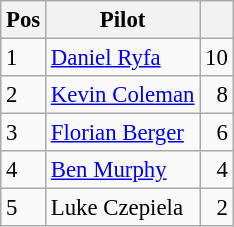<table class="wikitable" style="font-size: 95%;">
<tr>
<th>Pos</th>
<th>Pilot</th>
<th></th>
</tr>
<tr>
<td>1</td>
<td> <a href='#'>Daniel Ryfa</a></td>
<td align="right">10</td>
</tr>
<tr>
<td>2</td>
<td> <a href='#'>Kevin Coleman</a></td>
<td align="right">8</td>
</tr>
<tr>
<td>3</td>
<td> <a href='#'>Florian Berger</a></td>
<td align="right">6</td>
</tr>
<tr>
<td>4</td>
<td> <a href='#'>Ben Murphy</a></td>
<td align="right">4</td>
</tr>
<tr>
<td>5</td>
<td> Luke Czepiela</td>
<td align="right">2</td>
</tr>
</table>
